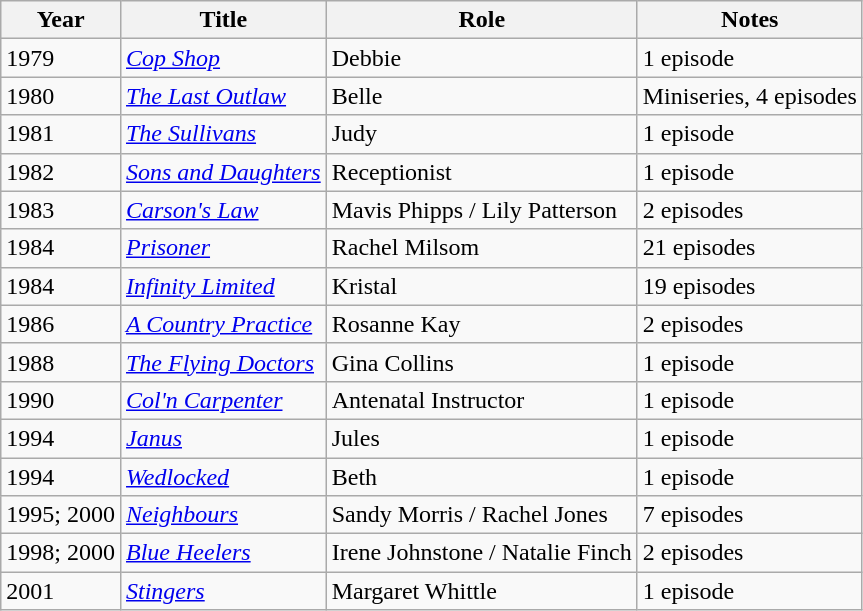<table class=wikitable>
<tr>
<th>Year</th>
<th>Title</th>
<th>Role</th>
<th>Notes</th>
</tr>
<tr>
<td>1979</td>
<td><em><a href='#'>Cop Shop</a></em></td>
<td>Debbie</td>
<td>1 episode</td>
</tr>
<tr>
<td>1980</td>
<td><em><a href='#'>The Last Outlaw</a></em></td>
<td>Belle</td>
<td>Miniseries, 4 episodes</td>
</tr>
<tr>
<td>1981</td>
<td><em><a href='#'>The Sullivans</a></em></td>
<td>Judy</td>
<td>1 episode</td>
</tr>
<tr>
<td>1982</td>
<td><em><a href='#'>Sons and Daughters</a></em></td>
<td>Receptionist</td>
<td>1 episode</td>
</tr>
<tr>
<td>1983</td>
<td><em><a href='#'>Carson's Law</a></em></td>
<td>Mavis Phipps / Lily Patterson</td>
<td>2 episodes</td>
</tr>
<tr>
<td>1984</td>
<td><em><a href='#'>Prisoner</a></em></td>
<td>Rachel Milsom</td>
<td>21 episodes</td>
</tr>
<tr>
<td>1984</td>
<td><em><a href='#'>Infinity Limited</a></em></td>
<td>Kristal</td>
<td>19 episodes</td>
</tr>
<tr>
<td>1986</td>
<td><em><a href='#'>A Country Practice</a></em></td>
<td>Rosanne Kay</td>
<td>2 episodes</td>
</tr>
<tr>
<td>1988</td>
<td><em><a href='#'>The Flying Doctors</a></em></td>
<td>Gina Collins</td>
<td>1 episode</td>
</tr>
<tr>
<td>1990</td>
<td><em><a href='#'>Col'n Carpenter</a></em></td>
<td>Antenatal Instructor</td>
<td>1 episode</td>
</tr>
<tr>
<td>1994</td>
<td><em><a href='#'>Janus</a></em></td>
<td>Jules</td>
<td>1 episode</td>
</tr>
<tr>
<td>1994</td>
<td><em><a href='#'>Wedlocked</a></em></td>
<td>Beth</td>
<td>1 episode</td>
</tr>
<tr>
<td>1995; 2000</td>
<td><em><a href='#'>Neighbours</a></em></td>
<td>Sandy Morris / Rachel Jones</td>
<td>7 episodes</td>
</tr>
<tr>
<td>1998; 2000</td>
<td><em><a href='#'>Blue Heelers</a></em></td>
<td>Irene Johnstone / Natalie Finch</td>
<td>2 episodes</td>
</tr>
<tr>
<td>2001</td>
<td><em><a href='#'>Stingers</a></em></td>
<td>Margaret Whittle</td>
<td>1 episode</td>
</tr>
</table>
